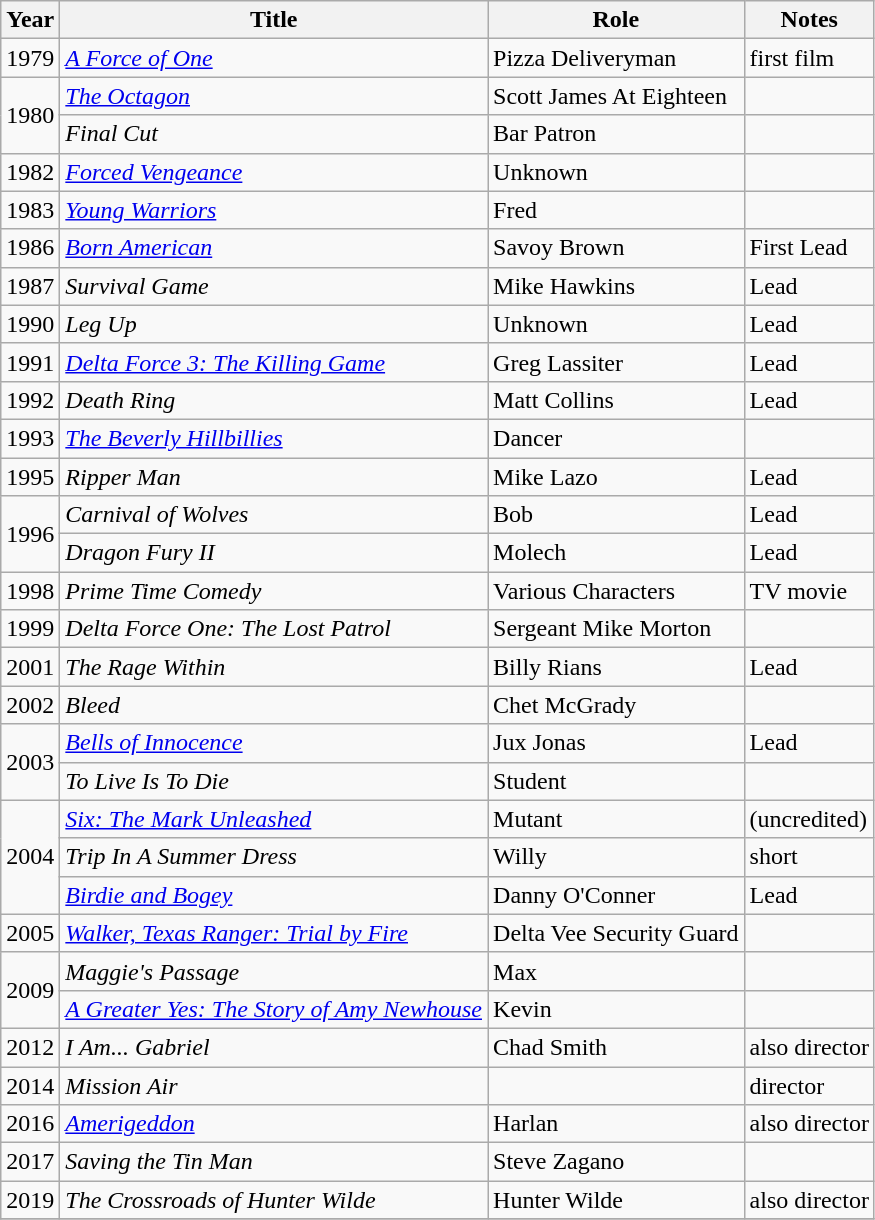<table class="wikitable">
<tr>
<th>Year</th>
<th>Title</th>
<th>Role</th>
<th>Notes</th>
</tr>
<tr>
<td>1979</td>
<td><em><a href='#'>A Force of One</a></em></td>
<td>Pizza Deliveryman</td>
<td>first film</td>
</tr>
<tr>
<td rowspan="2">1980</td>
<td><em><a href='#'>The Octagon</a></em></td>
<td>Scott James At Eighteen</td>
<td></td>
</tr>
<tr>
<td><em>Final Cut</em></td>
<td>Bar Patron</td>
<td></td>
</tr>
<tr>
<td>1982</td>
<td><em><a href='#'>Forced Vengeance</a></em></td>
<td>Unknown</td>
<td></td>
</tr>
<tr>
<td>1983</td>
<td><em><a href='#'>Young Warriors</a></em></td>
<td>Fred</td>
<td></td>
</tr>
<tr>
<td>1986</td>
<td><em><a href='#'>Born American</a></em></td>
<td>Savoy Brown</td>
<td>First Lead</td>
</tr>
<tr>
<td>1987</td>
<td><em>Survival Game</em></td>
<td>Mike Hawkins</td>
<td>Lead</td>
</tr>
<tr>
<td>1990</td>
<td><em>Leg Up</em></td>
<td>Unknown</td>
<td>Lead</td>
</tr>
<tr>
<td>1991</td>
<td><em><a href='#'>Delta Force 3: The Killing Game</a></em></td>
<td>Greg Lassiter</td>
<td>Lead</td>
</tr>
<tr>
<td>1992</td>
<td><em>Death Ring</em></td>
<td>Matt Collins</td>
<td>Lead</td>
</tr>
<tr>
<td>1993</td>
<td><em><a href='#'>The Beverly Hillbillies</a></em></td>
<td>Dancer</td>
<td></td>
</tr>
<tr>
<td>1995</td>
<td><em>Ripper Man</em></td>
<td>Mike Lazo</td>
<td>Lead</td>
</tr>
<tr>
<td rowspan="2">1996</td>
<td><em>Carnival of Wolves</em></td>
<td>Bob</td>
<td>Lead</td>
</tr>
<tr>
<td><em>Dragon Fury II</em></td>
<td>Molech</td>
<td>Lead</td>
</tr>
<tr>
<td>1998</td>
<td><em>Prime Time Comedy</em></td>
<td>Various Characters</td>
<td>TV movie</td>
</tr>
<tr>
<td>1999</td>
<td><em>Delta Force One: The Lost Patrol</em></td>
<td>Sergeant Mike Morton</td>
<td></td>
</tr>
<tr>
<td>2001</td>
<td><em>The Rage Within</em></td>
<td>Billy Rians</td>
<td>Lead</td>
</tr>
<tr>
<td>2002</td>
<td><em>Bleed</em></td>
<td>Chet McGrady</td>
<td></td>
</tr>
<tr>
<td rowspan="2">2003</td>
<td><em><a href='#'>Bells of Innocence</a></em></td>
<td>Jux Jonas</td>
<td>Lead</td>
</tr>
<tr>
<td><em>To Live Is To Die</em></td>
<td>Student</td>
<td></td>
</tr>
<tr>
<td rowspan="3">2004</td>
<td><em><a href='#'>Six: The Mark Unleashed</a></em></td>
<td>Mutant</td>
<td>(uncredited)</td>
</tr>
<tr>
<td><em>Trip In A Summer Dress</em></td>
<td>Willy</td>
<td>short</td>
</tr>
<tr>
<td><em><a href='#'>Birdie and Bogey</a></em></td>
<td>Danny O'Conner</td>
<td>Lead</td>
</tr>
<tr>
<td>2005</td>
<td><em><a href='#'>Walker, Texas Ranger: Trial by Fire</a></em></td>
<td>Delta Vee Security Guard</td>
<td></td>
</tr>
<tr>
<td rowspan="2">2009</td>
<td><em>Maggie's Passage</em></td>
<td>Max</td>
<td></td>
</tr>
<tr>
<td><em><a href='#'>A Greater Yes: The Story of Amy Newhouse</a></em></td>
<td>Kevin</td>
<td></td>
</tr>
<tr>
<td>2012</td>
<td><em>I Am... Gabriel</em></td>
<td>Chad Smith</td>
<td>also director</td>
</tr>
<tr>
<td>2014</td>
<td><em>Mission Air</em></td>
<td></td>
<td>director</td>
</tr>
<tr>
<td>2016</td>
<td><em><a href='#'>Amerigeddon</a></em></td>
<td>Harlan</td>
<td>also director</td>
</tr>
<tr>
<td>2017</td>
<td><em>Saving the Tin Man</em></td>
<td>Steve Zagano</td>
<td></td>
</tr>
<tr>
<td>2019</td>
<td><em>The Crossroads of Hunter Wilde</em></td>
<td>Hunter Wilde</td>
<td>also director</td>
</tr>
<tr>
</tr>
</table>
